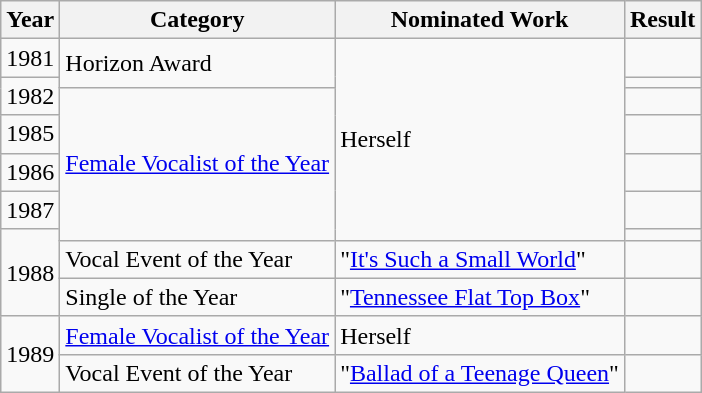<table class="wikitable">
<tr>
<th>Year</th>
<th>Category</th>
<th>Nominated Work</th>
<th>Result</th>
</tr>
<tr>
<td>1981</td>
<td rowspan=2>Horizon Award</td>
<td rowspan=7>Herself</td>
<td></td>
</tr>
<tr>
<td rowspan=2>1982</td>
<td></td>
</tr>
<tr>
<td rowspan=5><a href='#'>Female Vocalist of the Year</a></td>
<td></td>
</tr>
<tr>
<td>1985</td>
<td></td>
</tr>
<tr>
<td>1986</td>
<td></td>
</tr>
<tr>
<td>1987</td>
<td></td>
</tr>
<tr>
<td rowspan=3>1988</td>
<td></td>
</tr>
<tr>
<td>Vocal Event of the Year</td>
<td>"<a href='#'>It's Such a Small World</a>"</td>
<td></td>
</tr>
<tr>
<td>Single of the Year</td>
<td>"<a href='#'>Tennessee Flat Top Box</a>"</td>
<td></td>
</tr>
<tr>
<td rowspan=2>1989</td>
<td><a href='#'>Female Vocalist of the Year</a></td>
<td>Herself</td>
<td></td>
</tr>
<tr>
<td>Vocal Event of the Year</td>
<td>"<a href='#'>Ballad of a Teenage Queen</a>"</td>
<td></td>
</tr>
</table>
